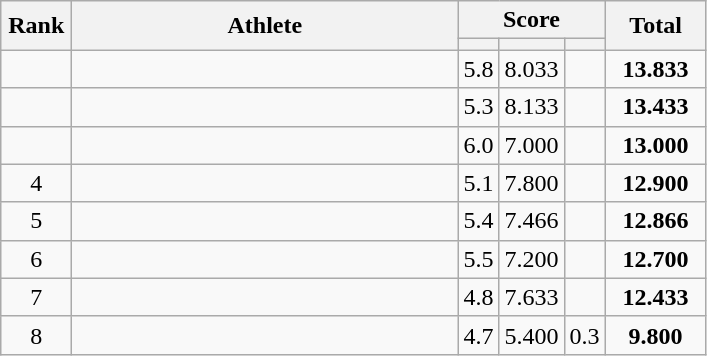<table class=wikitable style="text-align:center">
<tr>
<th width="40" rowspan="2">Rank</th>
<th width="250" rowspan="2">Athlete</th>
<th width="60" colspan="3">Score</th>
<th width="60" rowspan="2">Total</th>
</tr>
<tr>
<th></th>
<th></th>
<th></th>
</tr>
<tr>
<td></td>
<td align="left"></td>
<td>5.8</td>
<td>8.033</td>
<td></td>
<td><strong>13.833</strong></td>
</tr>
<tr>
<td></td>
<td align="left"></td>
<td>5.3</td>
<td>8.133</td>
<td></td>
<td><strong>13.433</strong></td>
</tr>
<tr>
<td></td>
<td align="left"></td>
<td>6.0</td>
<td>7.000</td>
<td></td>
<td><strong>13.000</strong></td>
</tr>
<tr>
<td>4</td>
<td align="left"></td>
<td>5.1</td>
<td>7.800</td>
<td></td>
<td><strong>12.900</strong></td>
</tr>
<tr>
<td>5</td>
<td align="left"></td>
<td>5.4</td>
<td>7.466</td>
<td></td>
<td><strong>12.866</strong></td>
</tr>
<tr>
<td>6</td>
<td align="left"></td>
<td>5.5</td>
<td>7.200</td>
<td></td>
<td><strong>12.700</strong></td>
</tr>
<tr>
<td>7</td>
<td align="left"></td>
<td>4.8</td>
<td>7.633</td>
<td></td>
<td><strong>12.433</strong></td>
</tr>
<tr>
<td>8</td>
<td align="left"></td>
<td>4.7</td>
<td>5.400</td>
<td>0.3</td>
<td><strong>9.800</strong></td>
</tr>
</table>
